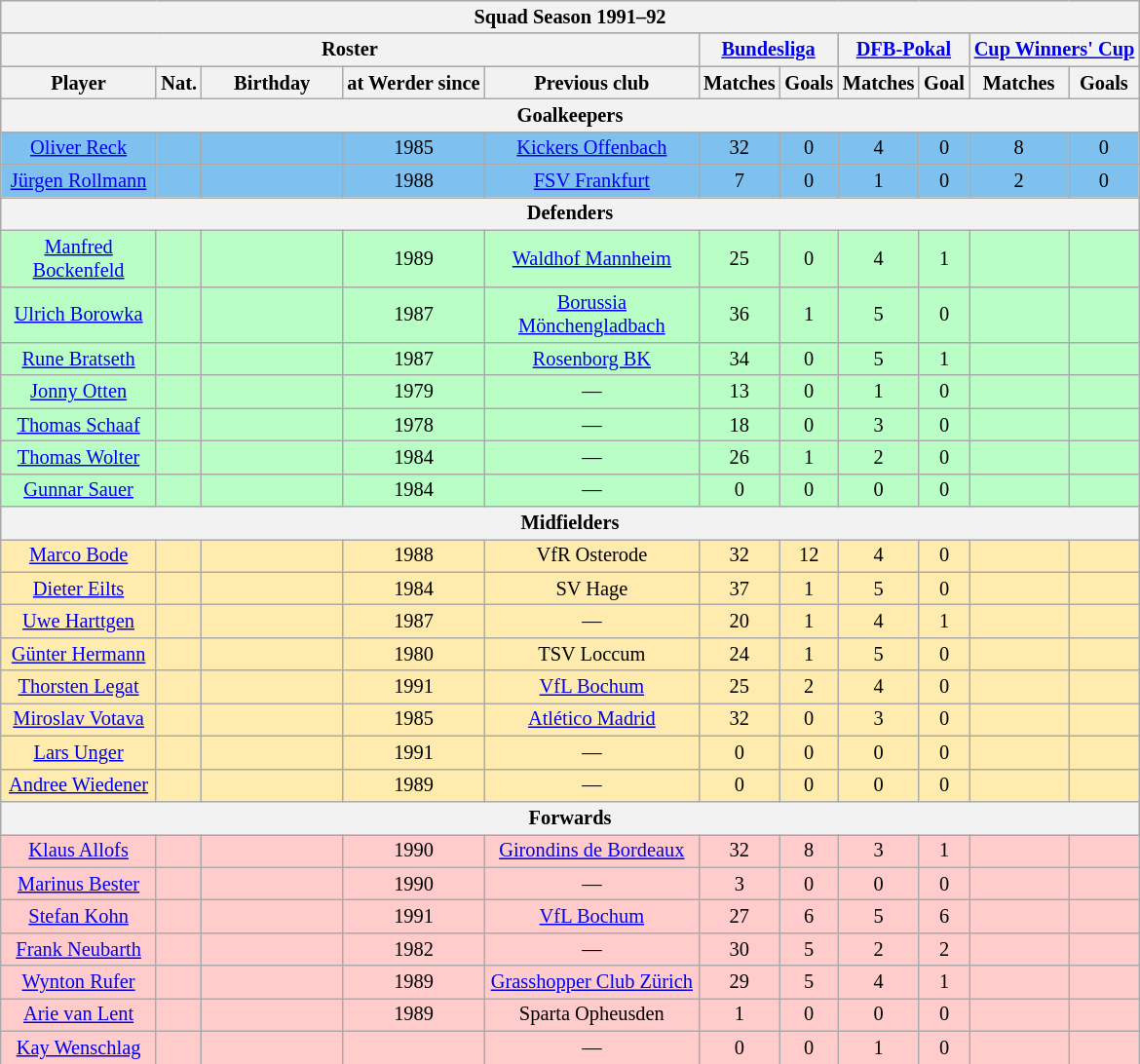<table class="wikitable" center" style="font-size:85%">
<tr style="text-align:center; background:#dcdcdc;">
<th colspan="11">Squad Season 1991–92</th>
</tr>
<tr style="text-align:center; background:#9c9c9c;">
<th colspan="5">Roster</th>
<th colspan="2"><a href='#'>Bundesliga</a></th>
<th colspan="2"><a href='#'>DFB-Pokal</a></th>
<th colspan="2"><a href='#'>Cup Winners' Cup</a></th>
</tr>
<tr style="text-align:center; background:#dcdcdc;">
<th style="width:100px">Player</th>
<th>Nat.</th>
<th style="width:90px">Birthday</th>
<th>at Werder since</th>
<th style="width:140px">Previous club</th>
<th>Matches</th>
<th>Goals</th>
<th>Matches</th>
<th>Goal</th>
<th>Matches</th>
<th>Goals</th>
</tr>
<tr style="text-align:center; background:#dcdcdc;">
<th colspan="11">Goalkeepers</th>
</tr>
<tr style="text-align:center; background:#7ec0ee;">
<td><a href='#'>Oliver Reck</a></td>
<td></td>
<td></td>
<td>1985</td>
<td><a href='#'>Kickers Offenbach</a></td>
<td>32</td>
<td>0</td>
<td>4</td>
<td>0</td>
<td>8</td>
<td>0</td>
</tr>
<tr style="text-align:center; background:#7ec0ee;">
<td><a href='#'>Jürgen Rollmann</a></td>
<td></td>
<td></td>
<td>1988</td>
<td><a href='#'>FSV Frankfurt</a></td>
<td>7</td>
<td>0</td>
<td>1</td>
<td>0</td>
<td>2</td>
<td>0</td>
</tr>
<tr style="text-align:center; background:#dcdcdc;">
<th colspan="11">Defenders</th>
</tr>
<tr style="text-align:center; background:#b9ffc5;">
<td><a href='#'>Manfred Bockenfeld</a></td>
<td></td>
<td></td>
<td>1989</td>
<td><a href='#'>Waldhof Mannheim</a></td>
<td>25</td>
<td>0</td>
<td>4</td>
<td>1</td>
<td></td>
<td></td>
</tr>
<tr style="text-align:center; background:#b9ffc5;">
<td><a href='#'>Ulrich Borowka</a></td>
<td></td>
<td></td>
<td>1987</td>
<td><a href='#'>Borussia Mönchengladbach</a></td>
<td>36</td>
<td>1</td>
<td>5</td>
<td>0</td>
<td></td>
<td></td>
</tr>
<tr style="text-align:center; background:#b9ffc5;">
<td><a href='#'>Rune Bratseth</a></td>
<td></td>
<td></td>
<td>1987</td>
<td><a href='#'>Rosenborg BK</a></td>
<td>34</td>
<td>0</td>
<td>5</td>
<td>1</td>
<td></td>
<td></td>
</tr>
<tr style="text-align:center; background:#b9ffc5;">
<td><a href='#'>Jonny Otten</a></td>
<td></td>
<td></td>
<td>1979</td>
<td>—</td>
<td>13</td>
<td>0</td>
<td>1</td>
<td>0</td>
<td></td>
<td></td>
</tr>
<tr style="text-align:center; background:#b9ffc5;">
<td><a href='#'>Thomas Schaaf</a></td>
<td></td>
<td></td>
<td>1978</td>
<td>—</td>
<td>18</td>
<td>0</td>
<td>3</td>
<td>0</td>
<td></td>
<td></td>
</tr>
<tr style="text-align:center; background:#b9ffc5;">
<td><a href='#'>Thomas Wolter</a></td>
<td></td>
<td></td>
<td>1984</td>
<td>—</td>
<td>26</td>
<td>1</td>
<td>2</td>
<td>0</td>
<td></td>
<td></td>
</tr>
<tr style="text-align:center; background:#b9ffc5;">
<td><a href='#'>Gunnar Sauer</a></td>
<td></td>
<td></td>
<td>1984</td>
<td>—</td>
<td>0</td>
<td>0</td>
<td>0</td>
<td>0</td>
<td></td>
<td></td>
</tr>
<tr style="text-align:center; background:#dcdcdc;">
<th colspan="11">Midfielders</th>
</tr>
<tr style="text-align:center; background:#ffebad;">
<td><a href='#'>Marco Bode</a></td>
<td></td>
<td></td>
<td>1988</td>
<td>VfR Osterode</td>
<td>32</td>
<td>12</td>
<td>4</td>
<td>0</td>
<td></td>
<td></td>
</tr>
<tr style="text-align:center; background:#ffebad;">
<td><a href='#'>Dieter Eilts</a></td>
<td></td>
<td></td>
<td>1984</td>
<td>SV Hage</td>
<td>37</td>
<td>1</td>
<td>5</td>
<td>0</td>
<td></td>
<td></td>
</tr>
<tr style="text-align:center; background:#ffebad;">
<td><a href='#'>Uwe Harttgen</a></td>
<td></td>
<td></td>
<td>1987</td>
<td>—</td>
<td>20</td>
<td>1</td>
<td>4</td>
<td>1</td>
<td></td>
<td></td>
</tr>
<tr style="text-align:center; background:#ffebad;">
<td><a href='#'>Günter Hermann</a></td>
<td></td>
<td></td>
<td>1980</td>
<td>TSV Loccum</td>
<td>24</td>
<td>1</td>
<td>5</td>
<td>0</td>
<td></td>
<td></td>
</tr>
<tr style="text-align:center; background:#ffebad;">
<td><a href='#'>Thorsten Legat</a></td>
<td></td>
<td></td>
<td>1991</td>
<td><a href='#'>VfL Bochum</a></td>
<td>25</td>
<td>2</td>
<td>4</td>
<td>0</td>
<td></td>
<td></td>
</tr>
<tr style="text-align:center; background:#ffebad;">
<td><a href='#'>Miroslav Votava</a></td>
<td></td>
<td></td>
<td>1985</td>
<td><a href='#'>Atlético Madrid</a></td>
<td>32</td>
<td>0</td>
<td>3</td>
<td>0</td>
<td></td>
<td></td>
</tr>
<tr style="text-align:center; background:#ffebad;">
<td><a href='#'>Lars Unger</a></td>
<td></td>
<td></td>
<td>1991</td>
<td>—</td>
<td>0</td>
<td>0</td>
<td>0</td>
<td>0</td>
<td></td>
<td></td>
</tr>
<tr style="text-align:center; background:#ffebad;">
<td><a href='#'>Andree Wiedener</a></td>
<td></td>
<td></td>
<td>1989</td>
<td>—</td>
<td>0</td>
<td>0</td>
<td>0</td>
<td>0</td>
<td></td>
<td></td>
</tr>
<tr style="text-align:center; background:#dcdcdc;">
<th colspan="11">Forwards</th>
</tr>
<tr style="text-align:center; background:#ffcbcb;">
<td><a href='#'>Klaus Allofs</a></td>
<td></td>
<td></td>
<td>1990</td>
<td><a href='#'>Girondins de Bordeaux</a></td>
<td>32</td>
<td>8</td>
<td>3</td>
<td>1</td>
<td></td>
<td></td>
</tr>
<tr style="text-align:center; background:#ffcbcb;">
<td><a href='#'>Marinus Bester</a></td>
<td></td>
<td></td>
<td>1990</td>
<td>—</td>
<td>3</td>
<td>0</td>
<td>0</td>
<td>0</td>
<td></td>
<td></td>
</tr>
<tr style="text-align:center; background:#ffcbcb;">
<td><a href='#'>Stefan Kohn</a></td>
<td></td>
<td></td>
<td>1991</td>
<td><a href='#'>VfL Bochum</a></td>
<td>27</td>
<td>6</td>
<td>5</td>
<td>6</td>
<td></td>
<td></td>
</tr>
<tr style="text-align:center; background:#ffcbcb;">
<td><a href='#'>Frank Neubarth</a></td>
<td></td>
<td></td>
<td>1982</td>
<td>—</td>
<td>30</td>
<td>5</td>
<td>2</td>
<td>2</td>
<td></td>
<td></td>
</tr>
<tr style="text-align:center; background:#ffcbcb;">
<td><a href='#'>Wynton Rufer</a></td>
<td></td>
<td></td>
<td>1989</td>
<td><a href='#'>Grasshopper Club Zürich</a></td>
<td>29</td>
<td>5</td>
<td>4</td>
<td>1</td>
<td></td>
<td></td>
</tr>
<tr style="text-align:center; background:#ffcbcb;">
<td><a href='#'>Arie van Lent</a></td>
<td></td>
<td></td>
<td>1989</td>
<td>Sparta Opheusden</td>
<td>1</td>
<td>0</td>
<td>0</td>
<td>0</td>
<td></td>
<td></td>
</tr>
<tr style="text-align:center; background:#ffcbcb;">
<td><a href='#'>Kay Wenschlag</a></td>
<td></td>
<td></td>
<td></td>
<td>—</td>
<td>0</td>
<td>0</td>
<td>1</td>
<td>0</td>
<td></td>
<td></td>
</tr>
</table>
